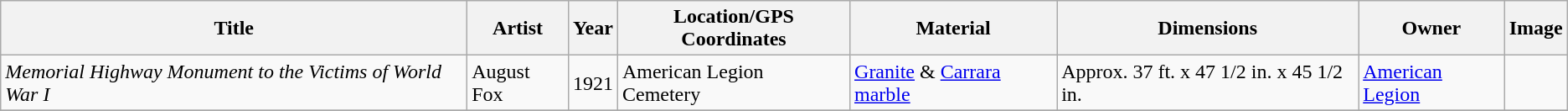<table class="wikitable sortable">
<tr>
<th>Title</th>
<th>Artist</th>
<th>Year</th>
<th>Location/GPS Coordinates</th>
<th>Material</th>
<th>Dimensions</th>
<th>Owner</th>
<th>Image</th>
</tr>
<tr>
<td><em>Memorial Highway Monument to the Victims of World War I</em></td>
<td>August Fox</td>
<td>1921</td>
<td>American Legion Cemetery</td>
<td><a href='#'>Granite</a> & <a href='#'>Carrara marble</a></td>
<td>Approx. 37 ft. x 47 1/2 in. x 45 1/2 in.</td>
<td><a href='#'>American Legion</a></td>
<td></td>
</tr>
<tr>
</tr>
</table>
